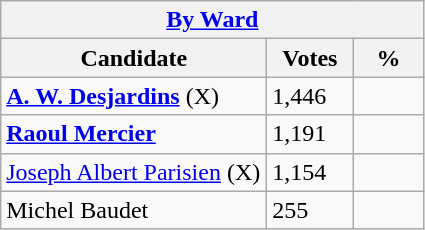<table class="wikitable">
<tr>
<th colspan="3"><a href='#'>By Ward</a></th>
</tr>
<tr>
<th style="width: 170px">Candidate</th>
<th style="width: 50px">Votes</th>
<th style="width: 40px">%</th>
</tr>
<tr>
<td><strong><a href='#'>A. W. Desjardins</a></strong> (X)</td>
<td>1,446</td>
<td></td>
</tr>
<tr>
<td><strong><a href='#'>Raoul Mercier</a></strong></td>
<td>1,191</td>
<td></td>
</tr>
<tr>
<td><a href='#'>Joseph Albert Parisien</a> (X)</td>
<td>1,154</td>
<td></td>
</tr>
<tr>
<td>Michel Baudet</td>
<td>255</td>
<td></td>
</tr>
</table>
